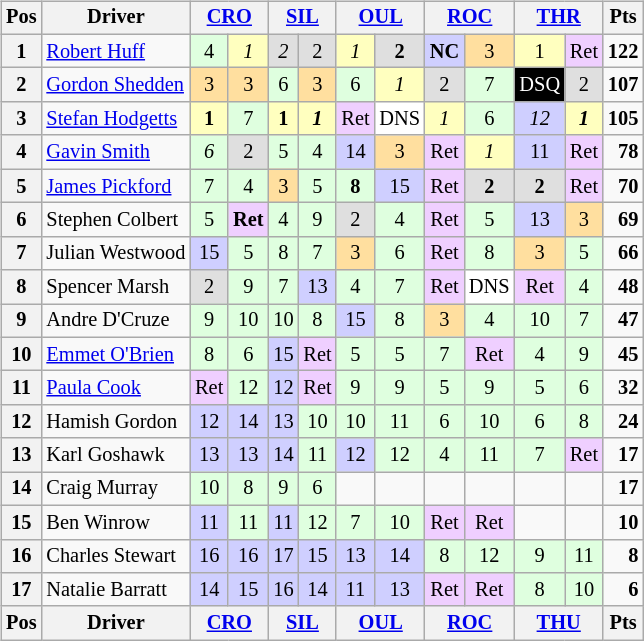<table>
<tr>
<td><br><table class="wikitable" style="font-size: 85%; text-align: center;">
<tr style="background:#f9f9f9" valign="top">
<th valign="middle">Pos</th>
<th valign="middle">Driver</th>
<th colspan="2"><a href='#'>CRO</a></th>
<th colspan="2"><a href='#'>SIL</a></th>
<th colspan="2"><a href='#'>OUL</a></th>
<th colspan="2"><a href='#'>ROC</a></th>
<th colspan="2"><a href='#'>THR</a></th>
<th valign="middle">Pts</th>
</tr>
<tr>
<th>1</th>
<td align=left> <a href='#'>Robert Huff</a></td>
<td style="background:#DFFFDF;">4</td>
<td style="background:#FFFFBF;"><em>1</em></td>
<td style="background:#DFDFDF;"><em>2</em></td>
<td style="background:#DFDFDF;">2</td>
<td style="background:#FFFFBF;"><em>1</em></td>
<td style="background:#DFDFDF;"><strong>2</strong></td>
<td style="background:#CFCFFF;"><strong>NC</strong></td>
<td style="background:#FFDF9F;">3</td>
<td style="background:#FFFFBF;">1</td>
<td style="background:#EFCFFF;">Ret</td>
<td align="right"><strong>122</strong></td>
</tr>
<tr>
<th>2</th>
<td align=left> <a href='#'>Gordon Shedden</a></td>
<td style="background:#FFDF9F;">3</td>
<td style="background:#FFDF9F;">3</td>
<td style="background:#DFFFDF;">6</td>
<td style="background:#FFDF9F;">3</td>
<td style="background:#DFFFDF;">6</td>
<td style="background:#FFFFBF;"><em>1</em></td>
<td style="background:#DFDFDF;">2</td>
<td style="background:#DFFFDF;">7</td>
<td style="background:black; color:white;">DSQ</td>
<td style="background:#DFDFDF;">2</td>
<td align="right"><strong>107</strong></td>
</tr>
<tr>
<th>3</th>
<td align=left> <a href='#'>Stefan Hodgetts</a></td>
<td style="background:#FFFFBF;"><strong>1</strong></td>
<td style="background:#DFFFDF;">7</td>
<td style="background:#FFFFBF;"><strong>1</strong></td>
<td style="background:#FFFFBF;"><strong><em>1</em></strong></td>
<td style="background:#EFCFFF;">Ret</td>
<td style="background:#FFFFFF;">DNS</td>
<td style="background:#FFFFBF;"><em>1</em></td>
<td style="background:#DFFFDF;">6</td>
<td style="background:#CFCFFF;"><em>12</em></td>
<td style="background:#FFFFBF;"><strong><em>1</em></strong></td>
<td align="right"><strong>105</strong></td>
</tr>
<tr>
<th>4</th>
<td align=left> <a href='#'>Gavin Smith</a></td>
<td style="background:#DFFFDF;"><em>6</em></td>
<td style="background:#DFDFDF;">2</td>
<td style="background:#DFFFDF;">5</td>
<td style="background:#DFFFDF;">4</td>
<td style="background:#CFCFFF;">14</td>
<td style="background:#FFDF9F;">3</td>
<td style="background:#EFCFFF;">Ret</td>
<td style="background:#FFFFBF;"><em>1</em></td>
<td style="background:#CFCFFF;">11</td>
<td style="background:#EFCFFF;">Ret</td>
<td align="right"><strong>78</strong></td>
</tr>
<tr>
<th>5</th>
<td align=left> <a href='#'>James Pickford</a></td>
<td style="background:#DFFFDF;">7</td>
<td style="background:#DFFFDF;">4</td>
<td style="background:#FFDF9F;">3</td>
<td style="background:#DFFFDF;">5</td>
<td style="background:#DFFFDF;"><strong>8</strong></td>
<td style="background:#CFCFFF;">15</td>
<td style="background:#EFCFFF;">Ret</td>
<td style="background:#DFDFDF;"><strong>2</strong></td>
<td style="background:#DFDFDF;"><strong>2</strong></td>
<td style="background:#EFCFFF;">Ret</td>
<td align="right"><strong>70</strong></td>
</tr>
<tr>
<th>6</th>
<td align=left> Stephen Colbert</td>
<td style="background:#DFFFDF;">5</td>
<td style="background:#EFCFFF;"><strong>Ret</strong></td>
<td style="background:#DFFFDF;">4</td>
<td style="background:#DFFFDF;">9</td>
<td style="background:#DFDFDF;">2</td>
<td style="background:#DFFFDF;">4</td>
<td style="background:#EFCFFF;">Ret</td>
<td style="background:#DFFFDF;">5</td>
<td style="background:#CFCFFF;">13</td>
<td style="background:#FFDF9F;">3</td>
<td align="right"><strong>69</strong></td>
</tr>
<tr>
<th>7</th>
<td align=left> Julian Westwood</td>
<td style="background:#CFCFFF;">15</td>
<td style="background:#DFFFDF;">5</td>
<td style="background:#DFFFDF;">8</td>
<td style="background:#DFFFDF;">7</td>
<td style="background:#FFDF9F;">3</td>
<td style="background:#DFFFDF;">6</td>
<td style="background:#EFCFFF;">Ret</td>
<td style="background:#DFFFDF;">8</td>
<td style="background:#FFDF9F;">3</td>
<td style="background:#DFFFDF;">5</td>
<td align="right"><strong>66</strong></td>
</tr>
<tr>
<th>8</th>
<td align=left> Spencer Marsh</td>
<td style="background:#DFDFDF;">2</td>
<td style="background:#DFFFDF;">9</td>
<td style="background:#DFFFDF;">7</td>
<td style="background:#CFCFFF;">13</td>
<td style="background:#DFFFDF;">4</td>
<td style="background:#DFFFDF;">7</td>
<td style="background:#EFCFFF;">Ret</td>
<td style="background:#FFFFFF;">DNS</td>
<td style="background:#EFCFFF;">Ret</td>
<td style="background:#DFFFDF;">4</td>
<td align="right"><strong>48</strong></td>
</tr>
<tr>
<th>9</th>
<td align=left> Andre D'Cruze</td>
<td style="background:#DFFFDF;">9</td>
<td style="background:#DFFFDF;">10</td>
<td style="background:#DFFFDF;">10</td>
<td style="background:#DFFFDF;">8</td>
<td style="background:#CFCFFF;">15</td>
<td style="background:#DFFFDF;">8</td>
<td style="background:#FFDF9F;">3</td>
<td style="background:#DFFFDF;">4</td>
<td style="background:#DFFFDF;">10</td>
<td style="background:#DFFFDF;">7</td>
<td align="right"><strong>47</strong></td>
</tr>
<tr>
<th>10</th>
<td align=left> <a href='#'>Emmet O'Brien</a></td>
<td style="background:#DFFFDF;">8</td>
<td style="background:#DFFFDF;">6</td>
<td style="background:#CFCFFF;">15</td>
<td style="background:#EFCFFF;">Ret</td>
<td style="background:#DFFFDF;">5</td>
<td style="background:#DFFFDF;">5</td>
<td style="background:#DFFFDF;">7</td>
<td style="background:#EFCFFF;">Ret</td>
<td style="background:#DFFFDF;">4</td>
<td style="background:#DFFFDF;">9</td>
<td align="right"><strong>45</strong></td>
</tr>
<tr>
<th>11</th>
<td align=left> <a href='#'>Paula Cook</a></td>
<td style="background:#EFCFFF;">Ret</td>
<td style="background:#DFFFDF;">12</td>
<td style="background:#CFCFFF;">12</td>
<td style="background:#EFCFFF;">Ret</td>
<td style="background:#DFFFDF;">9</td>
<td style="background:#DFFFDF;">9</td>
<td style="background:#DFFFDF;">5</td>
<td style="background:#DFFFDF;">9</td>
<td style="background:#DFFFDF;">5</td>
<td style="background:#DFFFDF;">6</td>
<td align="right"><strong>32</strong></td>
</tr>
<tr>
<th>12</th>
<td align=left> Hamish Gordon</td>
<td style="background:#CFCFFF;">12</td>
<td style="background:#CFCFFF;">14</td>
<td style="background:#CFCFFF;">13</td>
<td style="background:#DFFFDF;">10</td>
<td style="background:#DFFFDF;">10</td>
<td style="background:#DFFFDF;">11</td>
<td style="background:#DFFFDF;">6</td>
<td style="background:#DFFFDF;">10</td>
<td style="background:#DFFFDF;">6</td>
<td style="background:#DFFFDF;">8</td>
<td align="right"><strong>24</strong></td>
</tr>
<tr>
<th>13</th>
<td align=left> Karl Goshawk</td>
<td style="background:#CFCFFF;">13</td>
<td style="background:#CFCFFF;">13</td>
<td style="background:#CFCFFF;">14</td>
<td style="background:#DFFFDF;">11</td>
<td style="background:#CFCFFF;">12</td>
<td style="background:#DFFFDF;">12</td>
<td style="background:#DFFFDF;">4</td>
<td style="background:#DFFFDF;">11</td>
<td style="background:#DFFFDF;">7</td>
<td style="background:#EFCFFF;">Ret</td>
<td align="right"><strong>17</strong></td>
</tr>
<tr>
<th>14</th>
<td align=left> Craig Murray</td>
<td style="background:#DFFFDF;">10</td>
<td style="background:#DFFFDF;">8</td>
<td style="background:#DFFFDF;">9</td>
<td style="background:#DFFFDF;">6</td>
<td></td>
<td></td>
<td></td>
<td></td>
<td></td>
<td></td>
<td align="right"><strong>17</strong></td>
</tr>
<tr>
<th>15</th>
<td align=left> Ben Winrow</td>
<td style="background:#CFCFFF;">11</td>
<td style="background:#DFFFDF;">11</td>
<td style="background:#CFCFFF;">11</td>
<td style="background:#DFFFDF;">12</td>
<td style="background:#DFFFDF;">7</td>
<td style="background:#DFFFDF;">10</td>
<td style="background:#EFCFFF;">Ret</td>
<td style="background:#EFCFFF;">Ret</td>
<td></td>
<td></td>
<td align="right"><strong>10</strong></td>
</tr>
<tr>
<th>16</th>
<td align=left> Charles Stewart</td>
<td style="background:#CFCFFF;">16</td>
<td style="background:#CFCFFF;">16</td>
<td style="background:#CFCFFF;">17</td>
<td style="background:#CFCFFF;">15</td>
<td style="background:#CFCFFF;">13</td>
<td style="background:#CFCFFF;">14</td>
<td style="background:#DFFFDF;">8</td>
<td style="background:#DFFFDF;">12</td>
<td style="background:#DFFFDF;">9</td>
<td style="background:#DFFFDF;">11</td>
<td align="right"><strong>8</strong></td>
</tr>
<tr>
<th>17</th>
<td align=left> Natalie Barratt</td>
<td style="background:#CFCFFF;">14</td>
<td style="background:#CFCFFF;">15</td>
<td style="background:#CFCFFF;">16</td>
<td style="background:#CFCFFF;">14</td>
<td style="background:#CFCFFF;">11</td>
<td style="background:#CFCFFF;">13</td>
<td style="background:#EFCFFF;">Ret</td>
<td style="background:#EFCFFF;">Ret</td>
<td style="background:#DFFFDF;">8</td>
<td style="background:#DFFFDF;">10</td>
<td align="right"><strong>6</strong></td>
</tr>
<tr style="background:#f9f9f9" valign="top">
<th valign="middle">Pos</th>
<th valign="middle">Driver</th>
<th colspan="2"><a href='#'>CRO</a></th>
<th colspan="2"><a href='#'>SIL</a></th>
<th colspan="2"><a href='#'>OUL</a></th>
<th colspan="2"><a href='#'>ROC</a></th>
<th colspan="2"><a href='#'>THU</a></th>
<th valign="middle">Pts</th>
</tr>
</table>
</td>
<td valign="top"><br></td>
</tr>
</table>
